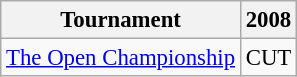<table class="wikitable" style="font-size:95%;text-align:center;">
<tr>
<th>Tournament</th>
<th>2008</th>
</tr>
<tr>
<td align=left><a href='#'>The Open Championship</a></td>
<td>CUT</td>
</tr>
</table>
